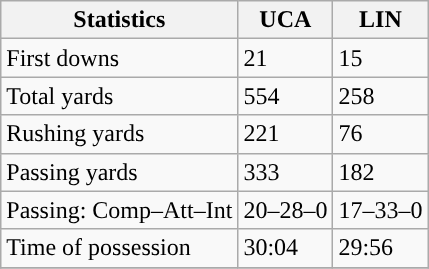<table class="wikitable" style="float: left;">
<tr>
<th>Statistics</th>
<th>UCA</th>
<th>LIN</th>
</tr>
<tr>
<td>First downs</td>
<td>21</td>
<td>15</td>
</tr>
<tr>
<td>Total yards</td>
<td>554</td>
<td>258</td>
</tr>
<tr>
<td>Rushing yards</td>
<td>221</td>
<td>76</td>
</tr>
<tr>
<td>Passing yards</td>
<td>333</td>
<td>182</td>
</tr>
<tr>
<td>Passing: Comp–Att–Int</td>
<td>20–28–0</td>
<td>17–33–0</td>
</tr>
<tr>
<td>Time of possession</td>
<td>30:04</td>
<td>29:56</td>
</tr>
<tr>
</tr>
</table>
